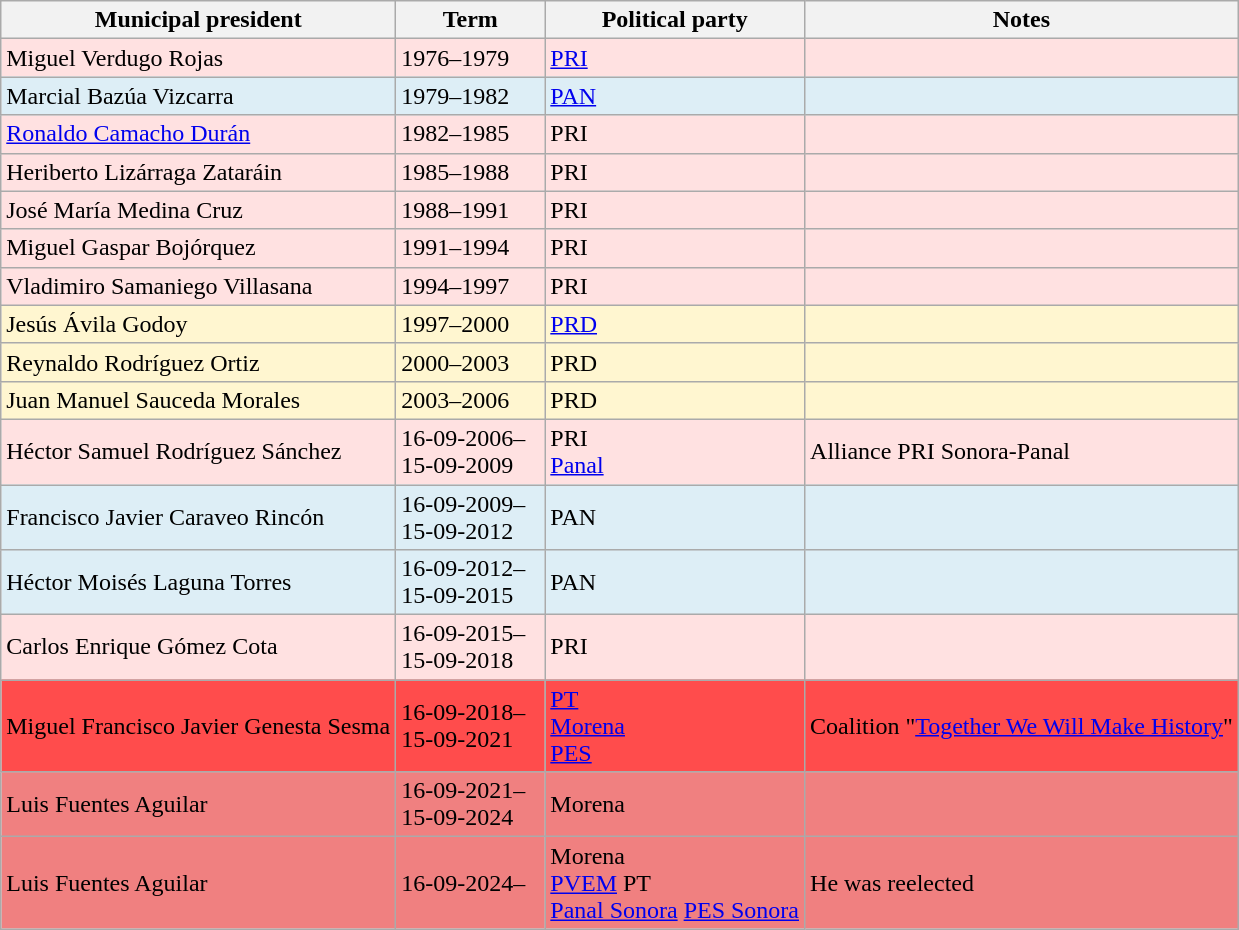<table class="wikitable">
<tr>
<th>Municipal president</th>
<th width=92px>Term</th>
<th>Political party</th>
<th>Notes</th>
</tr>
<tr style="background:#ffe1e1">
<td>Miguel Verdugo Rojas</td>
<td>1976–1979</td>
<td><a href='#'>PRI</a> </td>
<td></td>
</tr>
<tr style="background:#ddeef6">
<td>Marcial Bazúa Vizcarra</td>
<td>1979–1982</td>
<td><a href='#'>PAN</a> </td>
<td></td>
</tr>
<tr style="background:#ffe1e1">
<td><a href='#'>Ronaldo Camacho Durán</a></td>
<td>1982–1985</td>
<td>PRI </td>
<td></td>
</tr>
<tr style="background:#ffe1e1">
<td>Heriberto Lizárraga Zataráin</td>
<td>1985–1988</td>
<td>PRI </td>
<td></td>
</tr>
<tr style="background:#ffe1e1">
<td>José María Medina Cruz</td>
<td>1988–1991</td>
<td>PRI </td>
<td></td>
</tr>
<tr style="background:#ffe1e1">
<td>Miguel Gaspar Bojórquez</td>
<td>1991–1994</td>
<td>PRI </td>
<td></td>
</tr>
<tr style="background:#ffe1e1">
<td>Vladimiro Samaniego Villasana</td>
<td>1994–1997</td>
<td>PRI </td>
<td></td>
</tr>
<tr style="background:#fff6d0">
<td>Jesús Ávila Godoy</td>
<td>1997–2000</td>
<td><a href='#'>PRD</a> </td>
<td></td>
</tr>
<tr style="background:#fff6d0">
<td>Reynaldo Rodríguez Ortiz</td>
<td>2000–2003</td>
<td>PRD </td>
<td></td>
</tr>
<tr style="background:#fff6d0">
<td>Juan Manuel Sauceda Morales</td>
<td>2003–2006</td>
<td>PRD </td>
<td></td>
</tr>
<tr style="background:#ffe1e1">
<td>Héctor Samuel Rodríguez Sánchez</td>
<td>16-09-2006–15-09-2009</td>
<td>PRI <br> <a href='#'>Panal</a> </td>
<td>Alliance PRI Sonora-Panal</td>
</tr>
<tr style="background:#ddeef6;">
<td>Francisco Javier Caraveo Rincón</td>
<td>16-09-2009–15-09-2012</td>
<td>PAN </td>
<td></td>
</tr>
<tr style="background:#ddeef6;">
<td>Héctor Moisés Laguna Torres</td>
<td>16-09-2012–15-09-2015</td>
<td>PAN </td>
<td></td>
</tr>
<tr style="background:#ffe1e1">
<td>Carlos Enrique Gómez Cota</td>
<td>16-09-2015–15-09-2018</td>
<td>PRI </td>
<td></td>
</tr>
<tr style="background:#ff4c4c">
<td>Miguel Francisco Javier Genesta Sesma</td>
<td>16-09-2018–15-09-2021</td>
<td><a href='#'>PT</a> <br> <a href='#'>Morena</a> <br> <a href='#'>PES</a> </td>
<td>Coalition "<a href='#'>Together We Will Make History</a>"</td>
</tr>
<tr style="background:#f08080">
<td>Luis Fuentes Aguilar</td>
<td>16-09-2021–15-09-2024</td>
<td>Morena </td>
<td></td>
</tr>
<tr style="background:#f08080">
<td>Luis Fuentes Aguilar</td>
<td>16-09-2024–</td>
<td>Morena <br> <a href='#'>PVEM</a>  PT  <br><a href='#'>Panal Sonora</a>  <a href='#'>PES Sonora</a> </td>
<td>He was reelected</td>
</tr>
</table>
